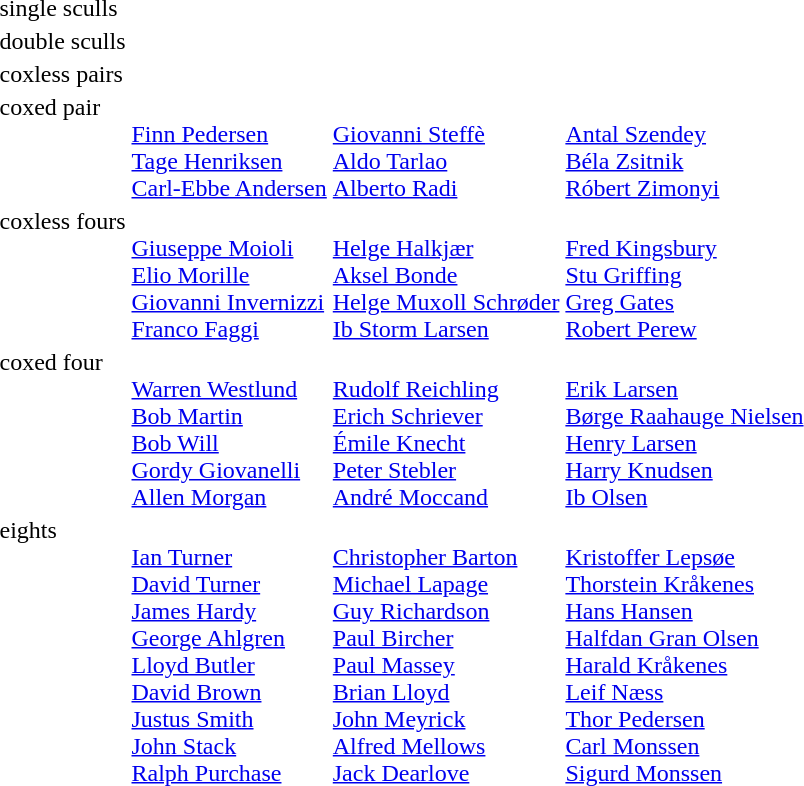<table>
<tr valign="top">
<td>single sculls<br></td>
<td></td>
<td></td>
<td></td>
</tr>
<tr valign="top">
<td>double sculls<br></td>
<td></td>
<td></td>
<td></td>
</tr>
<tr valign="top">
<td>coxless pairs<br></td>
<td></td>
<td></td>
<td></td>
</tr>
<tr valign="top">
<td>coxed pair<br></td>
<td><br><a href='#'>Finn Pedersen</a><br><a href='#'>Tage Henriksen</a><br><a href='#'>Carl-Ebbe Andersen</a></td>
<td><br><a href='#'>Giovanni Steffè</a><br><a href='#'>Aldo Tarlao</a><br><a href='#'>Alberto Radi</a></td>
<td><br><a href='#'>Antal Szendey</a><br><a href='#'>Béla Zsitnik</a><br><a href='#'>Róbert Zimonyi</a></td>
</tr>
<tr valign="top">
<td>coxless fours<br></td>
<td><br><a href='#'>Giuseppe Moioli</a><br><a href='#'>Elio Morille</a><br><a href='#'>Giovanni Invernizzi</a><br><a href='#'>Franco Faggi</a></td>
<td><br><a href='#'>Helge Halkjær</a><br><a href='#'>Aksel Bonde</a><br><a href='#'>Helge Muxoll Schrøder</a><br><a href='#'>Ib Storm Larsen</a></td>
<td><br><a href='#'>Fred Kingsbury</a><br><a href='#'>Stu Griffing</a><br><a href='#'>Greg Gates</a><br><a href='#'>Robert Perew</a></td>
</tr>
<tr valign="top">
<td>coxed four<br></td>
<td><br><a href='#'>Warren Westlund</a><br><a href='#'>Bob Martin</a><br><a href='#'>Bob Will</a><br><a href='#'>Gordy Giovanelli</a><br><a href='#'>Allen Morgan</a></td>
<td><br><a href='#'>Rudolf Reichling</a><br><a href='#'>Erich Schriever</a><br><a href='#'>Émile Knecht</a><br><a href='#'>Peter Stebler</a><br><a href='#'>André Moccand</a></td>
<td><br><a href='#'>Erik Larsen</a><br><a href='#'>Børge Raahauge Nielsen</a><br><a href='#'>Henry Larsen</a><br><a href='#'>Harry Knudsen</a><br><a href='#'>Ib Olsen</a></td>
</tr>
<tr valign="top">
<td>eights<br></td>
<td><br><a href='#'>Ian Turner</a><br><a href='#'>David Turner</a><br><a href='#'>James Hardy</a><br><a href='#'>George Ahlgren</a><br><a href='#'>Lloyd Butler</a><br><a href='#'>David Brown</a><br><a href='#'>Justus Smith</a><br><a href='#'>John Stack</a><br><a href='#'>Ralph Purchase</a></td>
<td><br><a href='#'>Christopher Barton</a><br><a href='#'>Michael Lapage</a><br><a href='#'>Guy Richardson</a><br><a href='#'>Paul Bircher</a><br><a href='#'>Paul Massey</a><br><a href='#'>Brian Lloyd</a><br><a href='#'>John Meyrick</a><br><a href='#'>Alfred Mellows</a><br><a href='#'>Jack Dearlove</a></td>
<td><br><a href='#'>Kristoffer Lepsøe</a><br><a href='#'>Thorstein Kråkenes</a><br><a href='#'>Hans Hansen</a><br><a href='#'>Halfdan Gran Olsen</a><br><a href='#'>Harald Kråkenes</a><br><a href='#'>Leif Næss</a><br><a href='#'>Thor Pedersen</a><br><a href='#'>Carl Monssen</a><br><a href='#'>Sigurd Monssen</a></td>
</tr>
</table>
